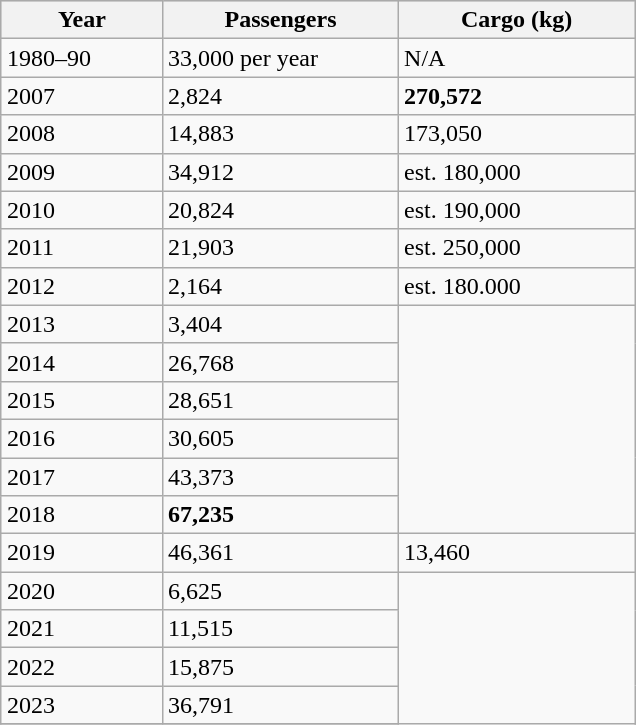<table class="wikitable" style="margin:1em auto;">
<tr bgcolor=lightgrey>
<th width="100">Year</th>
<th width="150">Passengers</th>
<th width="150">Cargo (kg)</th>
</tr>
<tr>
<td>1980–90</td>
<td>33,000 per year</td>
<td>N/A</td>
</tr>
<tr>
<td>2007</td>
<td>2,824</td>
<td><strong>270,572</strong></td>
</tr>
<tr>
<td>2008</td>
<td> 14,883</td>
<td>173,050</td>
</tr>
<tr>
<td>2009</td>
<td> 34,912</td>
<td>est. 180,000</td>
</tr>
<tr>
<td>2010</td>
<td> 20,824</td>
<td>est. 190,000</td>
</tr>
<tr>
<td>2011</td>
<td> 21,903</td>
<td>est. 250,000</td>
</tr>
<tr>
<td>2012</td>
<td> 2,164</td>
<td>est. 180.000</td>
</tr>
<tr>
<td>2013</td>
<td> 3,404</td>
</tr>
<tr>
<td>2014</td>
<td> 26,768</td>
</tr>
<tr>
<td>2015</td>
<td> 28,651</td>
</tr>
<tr>
<td>2016</td>
<td> 30,605</td>
</tr>
<tr>
<td>2017</td>
<td> 43,373</td>
</tr>
<tr>
<td>2018</td>
<td> <strong>67,235</strong></td>
</tr>
<tr>
<td>2019</td>
<td> 46,361</td>
<td>13,460</td>
</tr>
<tr>
<td>2020</td>
<td> 6,625</td>
</tr>
<tr>
<td>2021</td>
<td> 11,515</td>
</tr>
<tr>
<td>2022</td>
<td> 15,875</td>
</tr>
<tr>
<td>2023</td>
<td> 36,791</td>
</tr>
<tr>
</tr>
</table>
